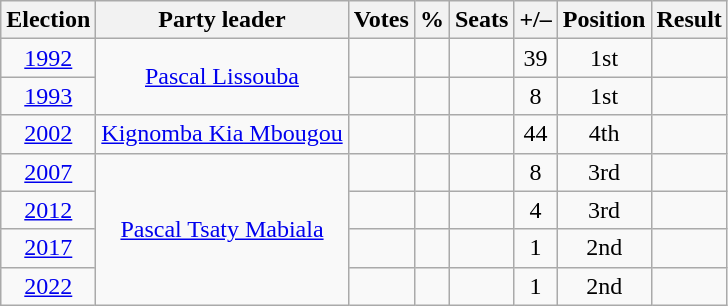<table class=wikitable style=text-align:center>
<tr>
<th>Election</th>
<th>Party leader</th>
<th>Votes</th>
<th>%</th>
<th>Seats</th>
<th>+/–</th>
<th>Position</th>
<th>Result</th>
</tr>
<tr>
<td><a href='#'>1992</a></td>
<td rowspan="2"><a href='#'>Pascal Lissouba</a></td>
<td></td>
<td></td>
<td></td>
<td> 39</td>
<td> 1st</td>
<td></td>
</tr>
<tr>
<td><a href='#'>1993</a></td>
<td></td>
<td></td>
<td></td>
<td> 8</td>
<td> 1st</td>
<td></td>
</tr>
<tr>
<td><a href='#'>2002</a></td>
<td><a href='#'>Kignomba Kia Mbougou</a></td>
<td></td>
<td></td>
<td></td>
<td> 44</td>
<td> 4th</td>
<td></td>
</tr>
<tr>
<td><a href='#'>2007</a></td>
<td rowspan="4"><a href='#'>Pascal Tsaty Mabiala</a></td>
<td></td>
<td></td>
<td></td>
<td> 8</td>
<td> 3rd</td>
<td></td>
</tr>
<tr>
<td><a href='#'>2012</a></td>
<td></td>
<td></td>
<td></td>
<td> 4</td>
<td> 3rd</td>
<td></td>
</tr>
<tr>
<td><a href='#'>2017</a></td>
<td></td>
<td></td>
<td></td>
<td> 1</td>
<td> 2nd</td>
<td></td>
</tr>
<tr>
<td><a href='#'>2022</a></td>
<td></td>
<td></td>
<td></td>
<td> 1</td>
<td> 2nd</td>
<td></td>
</tr>
</table>
